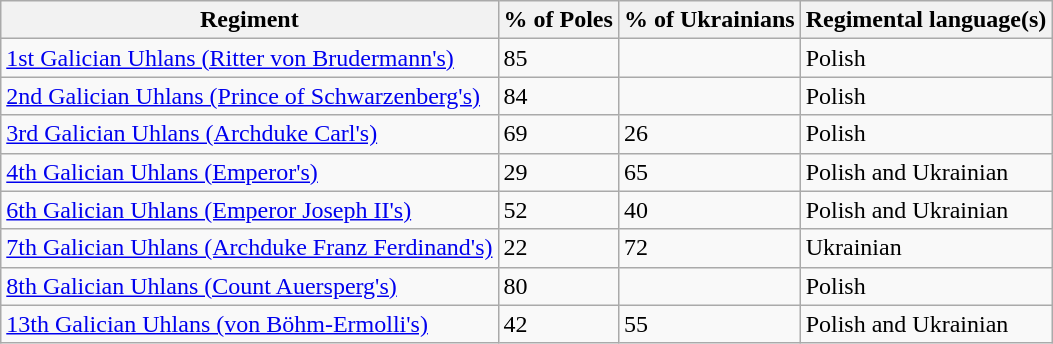<table class="wikitable sortable">
<tr>
<th>Regiment</th>
<th>% of Poles</th>
<th>% of Ukrainians</th>
<th>Regimental language(s)</th>
</tr>
<tr>
<td><a href='#'>1st Galician Uhlans (Ritter von Brudermann's)</a></td>
<td>85</td>
<td></td>
<td>Polish</td>
</tr>
<tr>
<td><a href='#'>2nd Galician Uhlans (Prince of Schwarzenberg's)</a></td>
<td>84</td>
<td></td>
<td>Polish</td>
</tr>
<tr>
<td><a href='#'>3rd Galician Uhlans (Archduke Carl's)</a></td>
<td>69</td>
<td>26</td>
<td>Polish</td>
</tr>
<tr>
<td><a href='#'>4th Galician Uhlans (Emperor's)</a></td>
<td>29</td>
<td>65</td>
<td>Polish and Ukrainian</td>
</tr>
<tr>
<td><a href='#'>6th Galician Uhlans (Emperor Joseph II's)</a></td>
<td>52</td>
<td>40</td>
<td>Polish and Ukrainian</td>
</tr>
<tr>
<td><a href='#'>7th Galician Uhlans (Archduke Franz Ferdinand's)</a></td>
<td>22</td>
<td>72</td>
<td>Ukrainian</td>
</tr>
<tr>
<td><a href='#'>8th Galician Uhlans (Count Auersperg's)</a></td>
<td>80</td>
<td></td>
<td>Polish</td>
</tr>
<tr>
<td><a href='#'>13th Galician Uhlans (von Böhm-Ermolli's)</a></td>
<td>42</td>
<td>55</td>
<td>Polish and Ukrainian</td>
</tr>
</table>
